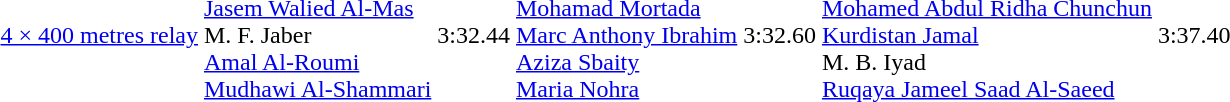<table>
<tr>
<td align=left><a href='#'>4 × 400 metres relay</a></td>
<td valign="top"><br><a href='#'>Jasem Walied Al-Mas</a><br>M. F. Jaber<br><a href='#'>Amal Al-Roumi</a><br><a href='#'>Mudhawi Al-Shammari</a></td>
<td>3:32.44 </td>
<td valign="top"><br><a href='#'>Mohamad Mortada</a><br><a href='#'>Marc Anthony Ibrahim</a><br><a href='#'>Aziza Sbaity</a><br><a href='#'>Maria Nohra</a></td>
<td>3:32.60 </td>
<td valign="top"><br><a href='#'>Mohamed Abdul Ridha Chunchun</a><br><a href='#'>Kurdistan Jamal</a><br>M. B. Iyad<br><a href='#'>Ruqaya Jameel Saad Al-Saeed</a></td>
<td>3:37.40 </td>
</tr>
</table>
